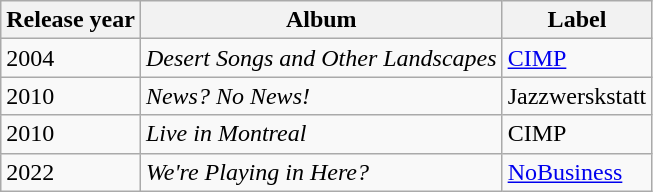<table class="wikitable sortable">
<tr>
<th>Release year</th>
<th>Album</th>
<th>Label</th>
</tr>
<tr>
<td>2004</td>
<td><em>Desert Songs and Other Landscapes</em></td>
<td><a href='#'>CIMP</a></td>
</tr>
<tr>
<td>2010</td>
<td><em>News? No News!</em></td>
<td>Jazzwerskstatt</td>
</tr>
<tr>
<td>2010</td>
<td><em>Live in Montreal</em></td>
<td>CIMP</td>
</tr>
<tr>
<td>2022</td>
<td><em>We're Playing in Here?</em></td>
<td><a href='#'>NoBusiness</a></td>
</tr>
</table>
